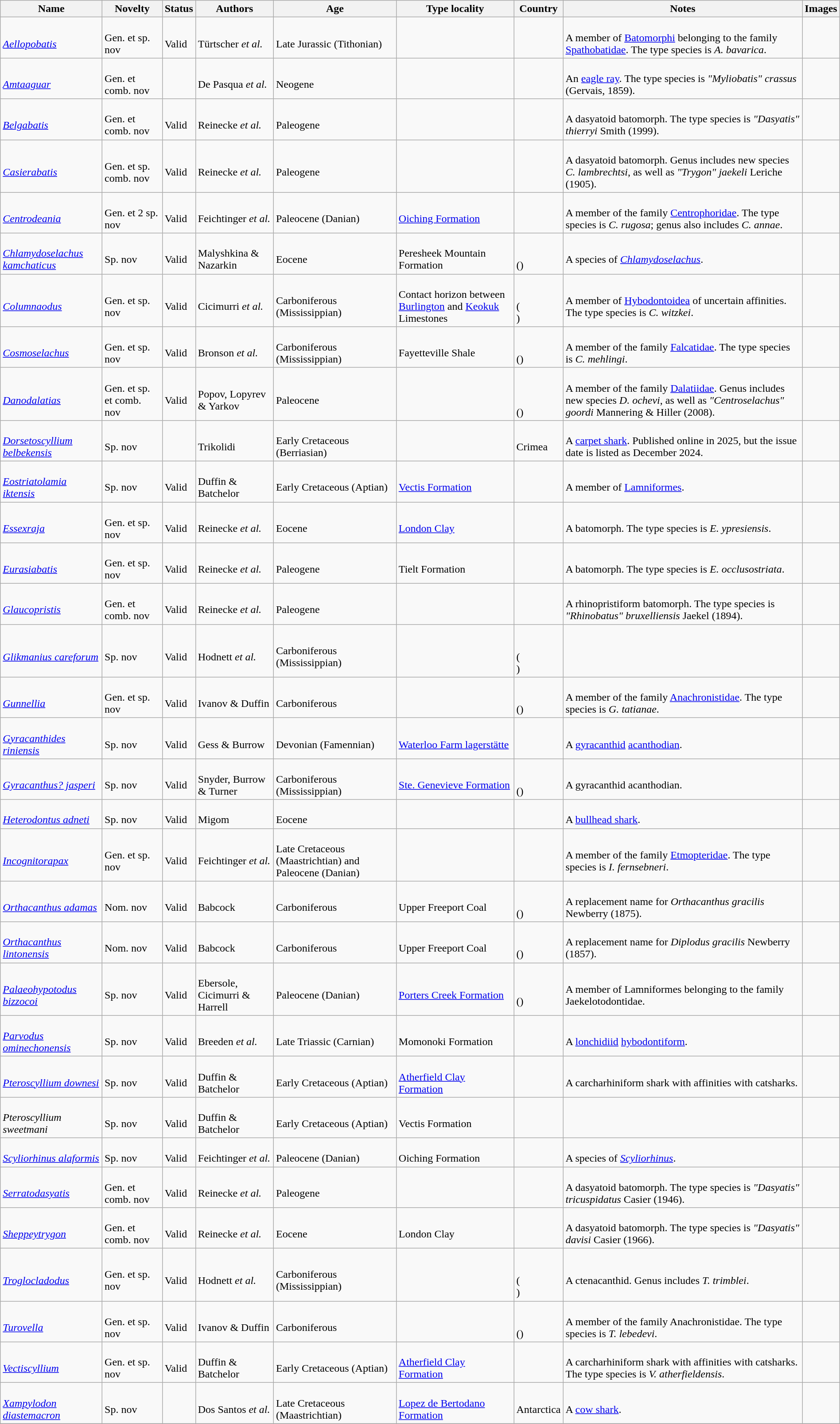<table class="wikitable sortable" align="center" width="100%">
<tr>
<th>Name</th>
<th>Novelty</th>
<th>Status</th>
<th>Authors</th>
<th>Age</th>
<th>Type locality</th>
<th>Country</th>
<th>Notes</th>
<th>Images</th>
</tr>
<tr>
<td><br><em><a href='#'>Aellopobatis</a></em></td>
<td><br>Gen. et sp. nov</td>
<td><br>Valid</td>
<td><br>Türtscher <em>et al.</em></td>
<td><br>Late Jurassic (Tithonian)</td>
<td></td>
<td><br></td>
<td><br>A member of <a href='#'>Batomorphi</a> belonging to the family <a href='#'>Spathobatidae</a>. The type species is <em>A. bavarica</em>.</td>
<td></td>
</tr>
<tr>
<td><br><em><a href='#'>Amtaaguar</a></em></td>
<td><br>Gen. et comb. nov</td>
<td></td>
<td><br>De Pasqua <em>et al.</em></td>
<td><br>Neogene</td>
<td></td>
<td><br><br>
<br>
</td>
<td><br>An <a href='#'>eagle ray</a>. The type species is <em>"Myliobatis" crassus</em> (Gervais, 1859).</td>
<td></td>
</tr>
<tr>
<td><br><em><a href='#'>Belgabatis</a></em></td>
<td><br>Gen. et comb. nov</td>
<td><br>Valid</td>
<td><br>Reinecke <em>et al.</em></td>
<td><br>Paleogene</td>
<td></td>
<td><br></td>
<td><br>A dasyatoid batomorph. The type species is <em>"Dasyatis" thierryi</em> Smith (1999).</td>
<td></td>
</tr>
<tr>
<td><br><em><a href='#'>Casierabatis</a></em></td>
<td><br>Gen. et sp. comb. nov</td>
<td><br>Valid</td>
<td><br>Reinecke <em>et al.</em></td>
<td><br>Paleogene</td>
<td></td>
<td><br></td>
<td><br>A dasyatoid batomorph. Genus includes new species <em>C. lambrechtsi</em>, as well as <em>"Trygon" jaekeli</em> Leriche (1905).</td>
<td></td>
</tr>
<tr>
<td><br><em><a href='#'>Centrodeania</a></em></td>
<td><br>Gen. et 2 sp. nov</td>
<td><br>Valid</td>
<td><br>Feichtinger <em>et al.</em></td>
<td><br>Paleocene (Danian)</td>
<td><br><a href='#'>Oiching Formation</a></td>
<td><br></td>
<td><br>A member of the family <a href='#'>Centrophoridae</a>. The type species is <em>C. rugosa</em>; genus also includes <em>C. annae</em>.</td>
<td></td>
</tr>
<tr>
<td><br><em><a href='#'>Chlamydoselachus kamchaticus</a></em></td>
<td><br>Sp. nov</td>
<td><br>Valid</td>
<td><br>Malyshkina & Nazarkin</td>
<td><br>Eocene</td>
<td><br>Peresheek Mountain Formation</td>
<td><br><br>()</td>
<td><br>A species of <em><a href='#'>Chlamydoselachus</a></em>.</td>
<td></td>
</tr>
<tr>
<td><br><em><a href='#'>Columnaodus</a></em></td>
<td><br>Gen. et sp. nov</td>
<td><br>Valid</td>
<td><br>Cicimurri <em>et al.</em></td>
<td><br>Carboniferous (Mississippian)</td>
<td><br>Contact horizon between <a href='#'>Burlington</a> and <a href='#'>Keokuk</a> Limestones</td>
<td><br><br>(<br>)</td>
<td><br>A member of <a href='#'>Hybodontoidea</a> of uncertain affinities. The type species is <em>C. witzkei</em>.</td>
<td></td>
</tr>
<tr>
<td><br><em><a href='#'>Cosmoselachus</a></em></td>
<td><br>Gen. et sp. nov</td>
<td><br>Valid</td>
<td><br>Bronson <em>et al.</em></td>
<td><br>Carboniferous (Mississippian)</td>
<td><br>Fayetteville Shale</td>
<td><br><br>()</td>
<td><br>A member of the family <a href='#'>Falcatidae</a>. The type species is <em>C. mehlingi</em>.</td>
<td></td>
</tr>
<tr>
<td><br><em><a href='#'>Danodalatias</a></em></td>
<td><br>Gen. et sp. et comb. nov</td>
<td><br>Valid</td>
<td><br>Popov, Lopyrev & Yarkov</td>
<td><br>Paleocene</td>
<td></td>
<td><br><br>
<br>()</td>
<td><br>A member of the family <a href='#'>Dalatiidae</a>. Genus includes new species <em>D. ochevi</em>, as well as <em>"Centroselachus" goordi</em> Mannering & Hiller (2008).</td>
<td></td>
</tr>
<tr>
<td><br><em><a href='#'>Dorsetoscyllium belbekensis</a></em></td>
<td><br>Sp. nov</td>
<td></td>
<td><br>Trikolidi</td>
<td><br>Early Cretaceous (Berriasian)</td>
<td></td>
<td><br>Crimea</td>
<td><br>A <a href='#'>carpet shark</a>. Published online in 2025, but the issue date is listed as December 2024.</td>
<td></td>
</tr>
<tr>
<td><br><em><a href='#'>Eostriatolamia iktensis</a></em></td>
<td><br>Sp. nov</td>
<td><br>Valid</td>
<td><br>Duffin & Batchelor</td>
<td><br>Early Cretaceous (Aptian)</td>
<td><br><a href='#'>Vectis Formation</a></td>
<td><br></td>
<td><br>A member of <a href='#'>Lamniformes</a>.</td>
<td></td>
</tr>
<tr>
<td><br><em><a href='#'>Essexraja</a></em></td>
<td><br>Gen. et sp. nov</td>
<td><br>Valid</td>
<td><br>Reinecke <em>et al.</em></td>
<td><br>Eocene</td>
<td><br><a href='#'>London Clay</a></td>
<td><br></td>
<td><br>A batomorph. The type species is <em>E. ypresiensis</em>.</td>
<td></td>
</tr>
<tr>
<td><br><em><a href='#'>Eurasiabatis</a></em></td>
<td><br>Gen. et sp. nov</td>
<td><br>Valid</td>
<td><br>Reinecke <em>et al.</em></td>
<td><br>Paleogene</td>
<td><br>Tielt Formation</td>
<td><br></td>
<td><br>A batomorph. The type species is <em>E. occlusostriata</em>.</td>
<td></td>
</tr>
<tr>
<td><br><em><a href='#'>Glaucopristis</a></em></td>
<td><br>Gen. et comb. nov</td>
<td><br>Valid</td>
<td><br>Reinecke <em>et al.</em></td>
<td><br>Paleogene</td>
<td></td>
<td><br></td>
<td><br>A rhinopristiform batomorph. The type species is <em>"Rhinobatus" bruxelliensis</em> Jaekel (1894).</td>
<td></td>
</tr>
<tr>
<td><br><em><a href='#'>Glikmanius careforum</a></em></td>
<td><br>Sp. nov</td>
<td><br>Valid</td>
<td><br>Hodnett <em>et al.</em></td>
<td><br>Carboniferous (Mississippian)</td>
<td></td>
<td><br><br>(<br>)</td>
<td></td>
<td></td>
</tr>
<tr>
<td><br><em><a href='#'>Gunnellia</a></em></td>
<td><br>Gen. et sp. nov</td>
<td><br>Valid</td>
<td><br>Ivanov & Duffin</td>
<td><br>Carboniferous</td>
<td></td>
<td><br><br>()</td>
<td><br>A member of the family <a href='#'>Anachronistidae</a>. The type species is <em>G. tatianae</em>.</td>
<td></td>
</tr>
<tr>
<td><br><em><a href='#'>Gyracanthides riniensis</a></em></td>
<td><br>Sp. nov</td>
<td><br>Valid</td>
<td><br>Gess & Burrow</td>
<td><br>Devonian (Famennian)</td>
<td><br><a href='#'>Waterloo Farm lagerstätte</a></td>
<td><br></td>
<td><br>A <a href='#'>gyracanthid</a> <a href='#'>acanthodian</a>.</td>
<td></td>
</tr>
<tr>
<td><br><em><a href='#'>Gyracanthus? jasperi</a></em></td>
<td><br>Sp. nov</td>
<td><br>Valid</td>
<td><br>Snyder, Burrow & Turner</td>
<td><br>Carboniferous (Mississippian)</td>
<td><br><a href='#'>Ste. Genevieve Formation</a></td>
<td><br><br>()</td>
<td><br>A gyracanthid acanthodian.</td>
<td></td>
</tr>
<tr>
<td><br><em><a href='#'>Heterodontus adneti</a></em></td>
<td><br>Sp. nov</td>
<td><br>Valid</td>
<td><br>Migom</td>
<td><br>Eocene</td>
<td></td>
<td><br></td>
<td><br>A <a href='#'>bullhead shark</a>.</td>
<td></td>
</tr>
<tr>
<td><br><em><a href='#'>Incognitorapax</a></em></td>
<td><br>Gen. et sp. nov</td>
<td><br>Valid</td>
<td><br>Feichtinger <em>et al.</em></td>
<td><br>Late Cretaceous (Maastrichtian) and Paleocene (Danian)</td>
<td></td>
<td><br><br>
</td>
<td><br>A member of the family <a href='#'>Etmopteridae</a>. The type species is <em>I. fernsebneri</em>.</td>
<td></td>
</tr>
<tr>
<td><br><em><a href='#'>Orthacanthus adamas</a></em></td>
<td><br>Nom. nov</td>
<td><br>Valid</td>
<td><br>Babcock</td>
<td><br>Carboniferous</td>
<td><br>Upper Freeport Coal</td>
<td><br><br>()</td>
<td><br>A replacement name for <em>Orthacanthus gracilis</em> Newberry (1875).</td>
<td></td>
</tr>
<tr>
<td><br><em><a href='#'>Orthacanthus lintonensis</a></em></td>
<td><br>Nom. nov</td>
<td><br>Valid</td>
<td><br>Babcock</td>
<td><br>Carboniferous</td>
<td><br>Upper Freeport Coal</td>
<td><br><br>()</td>
<td><br>A replacement name for <em>Diplodus gracilis</em> Newberry (1857).</td>
<td></td>
</tr>
<tr>
<td><br><em><a href='#'>Palaeohypotodus bizzocoi</a></em></td>
<td><br>Sp. nov</td>
<td><br>Valid</td>
<td><br>Ebersole, Cicimurri & Harrell</td>
<td><br>Paleocene (Danian)</td>
<td><br><a href='#'>Porters Creek Formation</a></td>
<td><br><br>()</td>
<td><br>A member of Lamniformes belonging to the family Jaekelotodontidae.</td>
<td></td>
</tr>
<tr>
<td><br><em><a href='#'>Parvodus ominechonensis</a></em></td>
<td><br>Sp. nov</td>
<td><br>Valid</td>
<td><br>Breeden <em>et al.</em></td>
<td><br>Late Triassic (Carnian)</td>
<td><br>Momonoki Formation</td>
<td><br></td>
<td><br>A <a href='#'>lonchidiid</a> <a href='#'>hybodontiform</a>.</td>
<td></td>
</tr>
<tr>
<td><br><em><a href='#'>Pteroscyllium downesi</a></em></td>
<td><br>Sp. nov</td>
<td><br>Valid</td>
<td><br>Duffin & Batchelor</td>
<td><br>Early Cretaceous (Aptian)</td>
<td><br><a href='#'>Atherfield Clay Formation</a></td>
<td><br></td>
<td><br>A carcharhiniform shark with affinities with catsharks.</td>
<td></td>
</tr>
<tr>
<td><br><em>Pteroscyllium sweetmani</em></td>
<td><br>Sp. nov</td>
<td><br>Valid</td>
<td><br>Duffin & Batchelor</td>
<td><br>Early Cretaceous (Aptian)</td>
<td><br>Vectis Formation</td>
<td><br></td>
<td></td>
<td></td>
</tr>
<tr>
<td><br><em><a href='#'>Scyliorhinus alaformis</a></em></td>
<td><br>Sp. nov</td>
<td><br>Valid</td>
<td><br>Feichtinger <em>et al.</em></td>
<td><br>Paleocene (Danian)</td>
<td><br>Oiching Formation</td>
<td><br></td>
<td><br>A species of <em><a href='#'>Scyliorhinus</a></em>.</td>
<td></td>
</tr>
<tr>
<td><br><em><a href='#'>Serratodasyatis</a></em></td>
<td><br>Gen. et comb. nov</td>
<td><br>Valid</td>
<td><br>Reinecke <em>et al.</em></td>
<td><br>Paleogene</td>
<td></td>
<td><br></td>
<td><br>A dasyatoid batomorph. The type species is <em>"Dasyatis" tricuspidatus</em> Casier (1946).</td>
<td></td>
</tr>
<tr>
<td><br><em><a href='#'>Sheppeytrygon</a></em></td>
<td><br>Gen. et comb. nov</td>
<td><br>Valid</td>
<td><br>Reinecke <em>et al.</em></td>
<td><br>Eocene</td>
<td><br>London Clay</td>
<td><br></td>
<td><br>A dasyatoid batomorph. The type species is <em>"Dasyatis" davisi</em> Casier (1966).</td>
<td></td>
</tr>
<tr>
<td><br><em><a href='#'>Troglocladodus</a></em></td>
<td><br>Gen. et sp. nov</td>
<td><br>Valid</td>
<td><br>Hodnett <em>et al.</em></td>
<td><br>Carboniferous (Mississippian)</td>
<td></td>
<td><br><br>(<br>)</td>
<td><br>A ctenacanthid. Genus includes <em>T. trimblei</em>.</td>
<td></td>
</tr>
<tr>
<td><br><em><a href='#'>Turovella</a></em></td>
<td><br>Gen. et sp. nov</td>
<td><br>Valid</td>
<td><br>Ivanov & Duffin</td>
<td><br>Carboniferous</td>
<td></td>
<td><br><br>()</td>
<td><br>A member of the family Anachronistidae. The type species is <em>T. lebedevi</em>.</td>
<td></td>
</tr>
<tr>
<td><br><em><a href='#'>Vectiscyllium</a></em></td>
<td><br>Gen. et sp. nov</td>
<td><br>Valid</td>
<td><br>Duffin & Batchelor</td>
<td><br>Early Cretaceous (Aptian)</td>
<td><br><a href='#'>Atherfield Clay Formation</a></td>
<td><br></td>
<td><br>A carcharhiniform shark with affinities with catsharks. The type species is <em>V. atherfieldensis</em>.</td>
<td></td>
</tr>
<tr>
<td><br><em><a href='#'>Xampylodon diastemacron</a></em></td>
<td><br>Sp. nov</td>
<td></td>
<td><br>Dos Santos <em>et al.</em></td>
<td><br>Late Cretaceous (Maastrichtian)</td>
<td><br><a href='#'>Lopez de Bertodano Formation</a></td>
<td><br>Antarctica</td>
<td><br>A <a href='#'>cow shark</a>.</td>
<td></td>
</tr>
<tr>
</tr>
</table>
